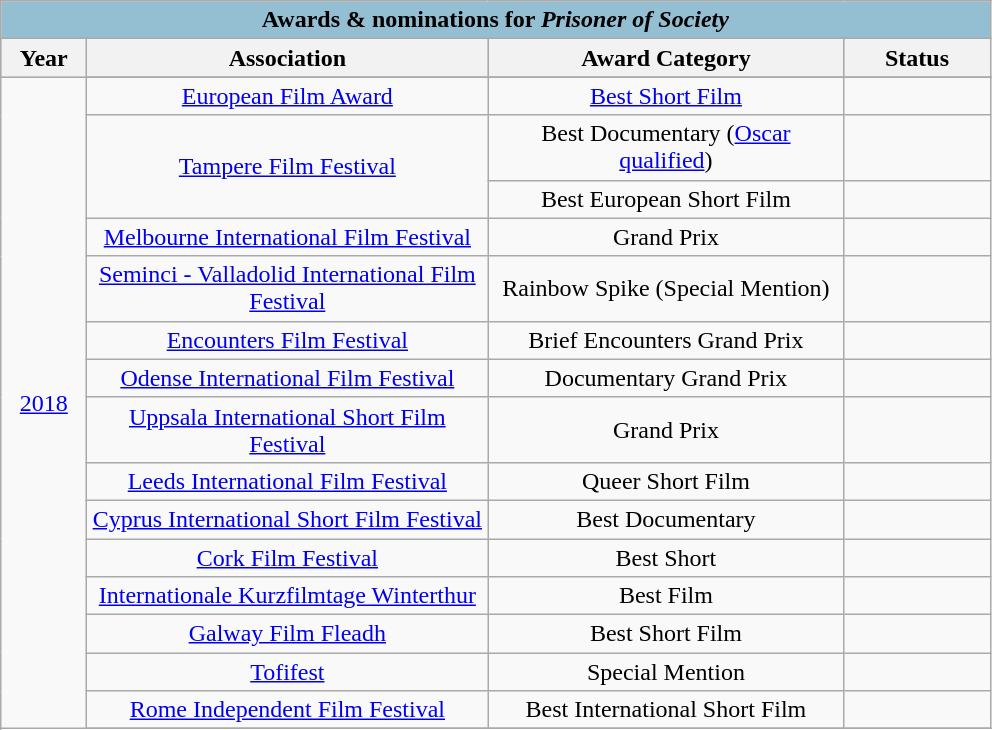<table class="wikitable" style="text-align: center">
<tr ---- bgcolor="#94bfd3">
<td colspan=4 align=center><strong>Awards & nominations for <em>Prisoner of Society<strong><em></td>
</tr>
<tr ---- bgcolor="#94bfd3">
<th width="50"></strong>Year<strong></th>
<th width="260"></strong>Association<strong></th>
<th width="230"></strong>Award Category<strong></th>
<th width="90"></strong>Status<strong></th>
</tr>
<tr>
<td rowspan=20><a href='#'>2018</a></td>
</tr>
<tr>
<td><a href='#'>European Film Award</a></td>
<td><a href='#'>Best Short Film</a></td>
<td></td>
</tr>
<tr>
<td rowspan="2"><a href='#'>Tampere Film Festival</a></td>
<td>Best Documentary (<a href='#'>Oscar qualified</a>)</td>
<td></td>
</tr>
<tr>
<td>Best European Short Film</td>
<td></td>
</tr>
<tr>
<td><a href='#'>Melbourne International Film Festival</a></td>
<td>Grand Prix</td>
<td></td>
</tr>
<tr>
<td><a href='#'>Seminci - Valladolid International Film Festival</a></td>
<td>Rainbow Spike (Special Mention)</td>
<td></td>
</tr>
<tr>
<td><a href='#'>Encounters Film Festival</a></td>
<td>Brief Encounters Grand Prix</td>
<td></td>
</tr>
<tr>
<td><a href='#'>Odense International Film Festival</a></td>
<td>Documentary Grand Prix</td>
<td></td>
</tr>
<tr>
<td><a href='#'>Uppsala International Short Film Festival</a></td>
<td>Grand Prix</td>
<td></td>
</tr>
<tr>
<td><a href='#'>Leeds International Film Festival</a></td>
<td>Queer Short Film</td>
<td></td>
</tr>
<tr>
<td><a href='#'>Cyprus International Short Film Festival</a></td>
<td>Best Documentary</td>
<td></td>
</tr>
<tr>
<td><a href='#'>Cork Film Festival</a></td>
<td>Best Short</td>
<td></td>
</tr>
<tr>
<td><a href='#'>Internationale Kurzfilmtage Winterthur</a></td>
<td>Best Film</td>
<td></td>
</tr>
<tr>
<td><a href='#'>Galway Film Fleadh</a></td>
<td>Best Short Film</td>
<td></td>
</tr>
<tr>
<td><a href='#'>Tofifest</a></td>
<td>Special Mention</td>
<td></td>
</tr>
<tr>
<td><a href='#'>Rome Independent Film Festival</a></td>
<td>Best International Short Film</td>
<td></td>
</tr>
<tr>
</tr>
</table>
